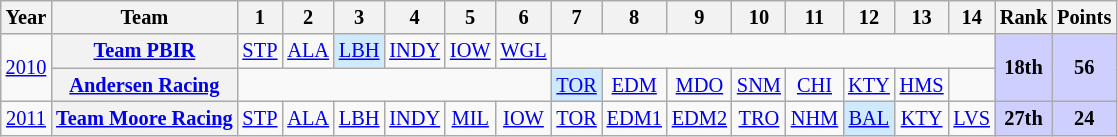<table class="wikitable" style="text-align:center; font-size:85%">
<tr>
<th>Year</th>
<th>Team</th>
<th>1</th>
<th>2</th>
<th>3</th>
<th>4</th>
<th>5</th>
<th>6</th>
<th>7</th>
<th>8</th>
<th>9</th>
<th>10</th>
<th>11</th>
<th>12</th>
<th>13</th>
<th>14</th>
<th>Rank</th>
<th>Points</th>
</tr>
<tr>
<td rowspan=2><a href='#'>2010</a></td>
<th nowrap><a href='#'>Team PBIR</a></th>
<td><a href='#'>STP</a></td>
<td><a href='#'>ALA</a></td>
<td style="background:#CFEAFF;"><a href='#'>LBH</a><br></td>
<td><a href='#'>INDY</a></td>
<td><a href='#'>IOW</a></td>
<td><a href='#'>WGL</a></td>
<td colspan=8></td>
<td rowspan=2 style="background:#CFCFFF;"><strong>18th</strong></td>
<td rowspan=2 style="background:#CFCFFF;"><strong>56</strong></td>
</tr>
<tr>
<th nowrap><a href='#'>Andersen Racing</a></th>
<td colspan=6></td>
<td style="background:#CFEAFF;"><a href='#'>TOR</a><br></td>
<td><a href='#'>EDM</a></td>
<td><a href='#'>MDO</a></td>
<td><a href='#'>SNM</a></td>
<td><a href='#'>CHI</a></td>
<td><a href='#'>KTY</a></td>
<td><a href='#'>HMS</a></td>
<td></td>
</tr>
<tr>
<td><a href='#'>2011</a></td>
<th nowrap><a href='#'>Team Moore Racing</a></th>
<td><a href='#'>STP</a></td>
<td><a href='#'>ALA</a></td>
<td><a href='#'>LBH</a></td>
<td><a href='#'>INDY</a></td>
<td><a href='#'>MIL</a></td>
<td><a href='#'>IOW</a></td>
<td><a href='#'>TOR</a></td>
<td><a href='#'>EDM1</a></td>
<td><a href='#'>EDM2</a></td>
<td><a href='#'>TRO</a></td>
<td><a href='#'>NHM</a></td>
<td style="background:#CFEAFF;"><a href='#'>BAL</a><br></td>
<td><a href='#'>KTY</a></td>
<td><a href='#'>LVS</a></td>
<td style="background:#CFCFFF;"><strong>27th</strong></td>
<td style="background:#CFCFFF;"><strong>24</strong></td>
</tr>
</table>
